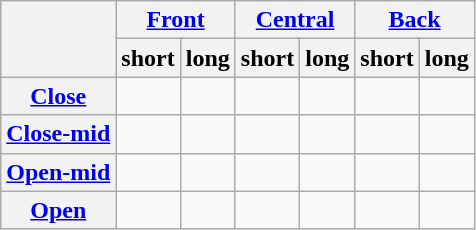<table class="wikitable" style="text-align: center">
<tr>
<th rowspan="2"></th>
<th colspan=2><a href='#'>Front</a></th>
<th colspan=2><a href='#'>Central</a></th>
<th colspan=2><a href='#'>Back</a></th>
</tr>
<tr class=small>
<th>short</th>
<th>long</th>
<th>short</th>
<th>long</th>
<th>short</th>
<th>long</th>
</tr>
<tr>
<th><a href='#'>Close</a></th>
<td></td>
<td></td>
<td></td>
<td></td>
<td></td>
<td></td>
</tr>
<tr>
<th><a href='#'>Close-mid</a></th>
<td></td>
<td></td>
<td></td>
<td></td>
<td></td>
<td></td>
</tr>
<tr>
<th><a href='#'>Open-mid</a></th>
<td></td>
<td></td>
<td></td>
<td></td>
<td></td>
<td></td>
</tr>
<tr>
<th><a href='#'>Open</a></th>
<td></td>
<td></td>
<td></td>
<td></td>
<td></td>
<td></td>
</tr>
</table>
